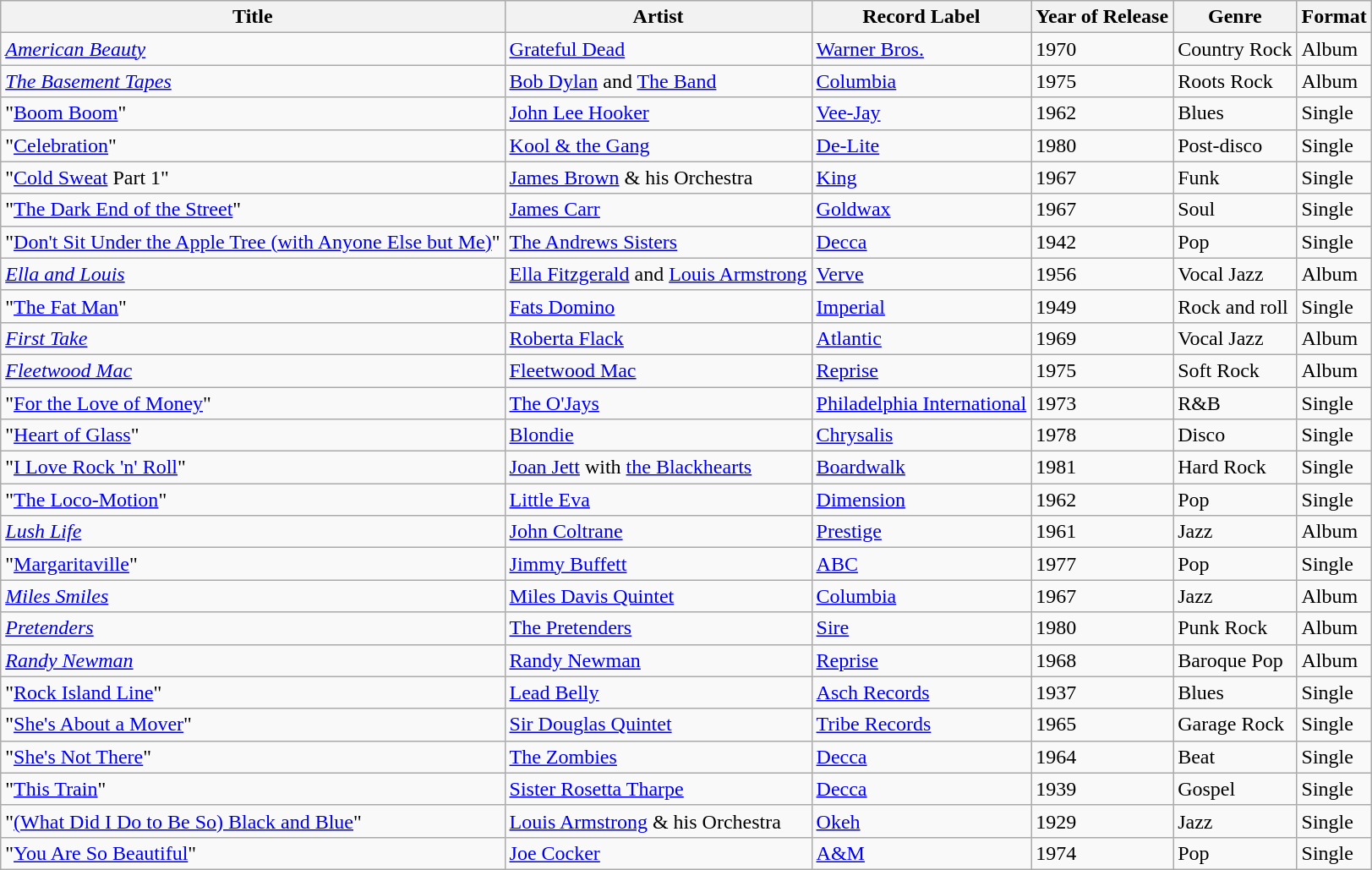<table class="wikitable sortable">
<tr>
<th>Title</th>
<th>Artist</th>
<th>Record Label</th>
<th>Year of Release</th>
<th>Genre</th>
<th>Format</th>
</tr>
<tr>
<td><em><a href='#'>American Beauty</a></em></td>
<td><a href='#'>Grateful Dead</a></td>
<td><a href='#'>Warner Bros.</a></td>
<td>1970</td>
<td>Country Rock</td>
<td>Album</td>
</tr>
<tr>
<td><em><a href='#'>The Basement Tapes</a></em></td>
<td><a href='#'>Bob Dylan</a> and <a href='#'>The Band</a></td>
<td><a href='#'>Columbia</a></td>
<td>1975</td>
<td>Roots Rock</td>
<td>Album</td>
</tr>
<tr>
<td>"<a href='#'>Boom Boom</a>"</td>
<td><a href='#'>John Lee Hooker</a></td>
<td><a href='#'>Vee-Jay</a></td>
<td>1962</td>
<td>Blues</td>
<td>Single</td>
</tr>
<tr>
<td>"<a href='#'>Celebration</a>"</td>
<td><a href='#'>Kool & the Gang</a></td>
<td><a href='#'>De-Lite</a></td>
<td>1980</td>
<td>Post-disco</td>
<td>Single</td>
</tr>
<tr>
<td>"<a href='#'>Cold Sweat</a> Part 1"</td>
<td><a href='#'>James Brown</a> & his Orchestra</td>
<td><a href='#'>King</a></td>
<td>1967</td>
<td>Funk</td>
<td>Single</td>
</tr>
<tr>
<td>"<a href='#'>The Dark End of the Street</a>"</td>
<td><a href='#'>James Carr</a></td>
<td><a href='#'>Goldwax</a></td>
<td>1967</td>
<td>Soul</td>
<td>Single</td>
</tr>
<tr>
<td>"<a href='#'>Don't Sit Under the Apple Tree (with Anyone Else but Me)</a>"</td>
<td><a href='#'>The Andrews Sisters</a></td>
<td><a href='#'>Decca</a></td>
<td>1942</td>
<td>Pop</td>
<td>Single</td>
</tr>
<tr>
<td><em><a href='#'>Ella and Louis</a></em></td>
<td><a href='#'>Ella Fitzgerald</a> and <a href='#'>Louis Armstrong</a></td>
<td><a href='#'>Verve</a></td>
<td>1956</td>
<td>Vocal Jazz</td>
<td>Album</td>
</tr>
<tr>
<td>"<a href='#'>The Fat Man</a>"</td>
<td><a href='#'>Fats Domino</a></td>
<td><a href='#'>Imperial</a></td>
<td>1949</td>
<td>Rock and roll</td>
<td>Single</td>
</tr>
<tr>
<td><em><a href='#'>First Take</a></em></td>
<td><a href='#'>Roberta Flack</a></td>
<td><a href='#'>Atlantic</a></td>
<td>1969</td>
<td>Vocal Jazz</td>
<td>Album</td>
</tr>
<tr>
<td><em><a href='#'>Fleetwood Mac</a></em></td>
<td><a href='#'>Fleetwood Mac</a></td>
<td><a href='#'>Reprise</a></td>
<td>1975</td>
<td>Soft Rock</td>
<td>Album</td>
</tr>
<tr>
<td>"<a href='#'>For the Love of Money</a>"</td>
<td><a href='#'>The O'Jays</a></td>
<td><a href='#'>Philadelphia International</a></td>
<td>1973</td>
<td>R&B</td>
<td>Single</td>
</tr>
<tr>
<td>"<a href='#'>Heart of Glass</a>"</td>
<td><a href='#'>Blondie</a></td>
<td><a href='#'>Chrysalis</a></td>
<td>1978</td>
<td>Disco</td>
<td>Single</td>
</tr>
<tr>
<td>"<a href='#'>I Love Rock 'n' Roll</a>"</td>
<td><a href='#'>Joan Jett</a> with <a href='#'>the Blackhearts</a></td>
<td><a href='#'>Boardwalk</a></td>
<td>1981</td>
<td>Hard Rock</td>
<td>Single</td>
</tr>
<tr>
<td>"<a href='#'>The Loco-Motion</a>"</td>
<td><a href='#'>Little Eva</a></td>
<td><a href='#'>Dimension</a></td>
<td>1962</td>
<td>Pop</td>
<td>Single</td>
</tr>
<tr>
<td><em><a href='#'>Lush Life</a></em></td>
<td><a href='#'>John Coltrane</a></td>
<td><a href='#'>Prestige</a></td>
<td>1961</td>
<td>Jazz</td>
<td>Album</td>
</tr>
<tr>
<td>"<a href='#'>Margaritaville</a>"</td>
<td><a href='#'>Jimmy Buffett</a></td>
<td><a href='#'>ABC</a></td>
<td>1977</td>
<td>Pop</td>
<td>Single</td>
</tr>
<tr>
<td><em><a href='#'>Miles Smiles</a></em></td>
<td><a href='#'>Miles Davis Quintet</a></td>
<td><a href='#'>Columbia</a></td>
<td>1967</td>
<td>Jazz</td>
<td>Album</td>
</tr>
<tr>
<td><em><a href='#'>Pretenders</a></em></td>
<td><a href='#'>The Pretenders</a></td>
<td><a href='#'>Sire</a></td>
<td>1980</td>
<td>Punk Rock</td>
<td>Album</td>
</tr>
<tr>
<td><em><a href='#'>Randy Newman</a></em></td>
<td><a href='#'>Randy Newman</a></td>
<td><a href='#'>Reprise</a></td>
<td>1968</td>
<td>Baroque Pop</td>
<td>Album</td>
</tr>
<tr>
<td>"<a href='#'>Rock Island Line</a>"</td>
<td><a href='#'>Lead Belly</a></td>
<td><a href='#'>Asch Records</a></td>
<td>1937</td>
<td>Blues</td>
<td>Single</td>
</tr>
<tr>
<td>"<a href='#'>She's About a Mover</a>"</td>
<td><a href='#'>Sir Douglas Quintet</a></td>
<td><a href='#'>Tribe Records</a></td>
<td>1965</td>
<td>Garage Rock</td>
<td>Single</td>
</tr>
<tr>
<td>"<a href='#'>She's Not There</a>"</td>
<td><a href='#'>The Zombies</a></td>
<td><a href='#'>Decca</a></td>
<td>1964</td>
<td>Beat</td>
<td>Single</td>
</tr>
<tr>
<td>"<a href='#'>This Train</a>"</td>
<td><a href='#'>Sister Rosetta Tharpe</a></td>
<td><a href='#'>Decca</a></td>
<td>1939</td>
<td>Gospel</td>
<td>Single</td>
</tr>
<tr>
<td>"<a href='#'>(What Did I Do to Be So) Black and Blue</a>"</td>
<td><a href='#'>Louis Armstrong</a> & his Orchestra</td>
<td><a href='#'>Okeh</a></td>
<td>1929</td>
<td>Jazz</td>
<td>Single</td>
</tr>
<tr>
<td>"<a href='#'>You Are So Beautiful</a>"</td>
<td><a href='#'>Joe Cocker</a></td>
<td><a href='#'>A&M</a></td>
<td>1974</td>
<td>Pop</td>
<td>Single</td>
</tr>
</table>
